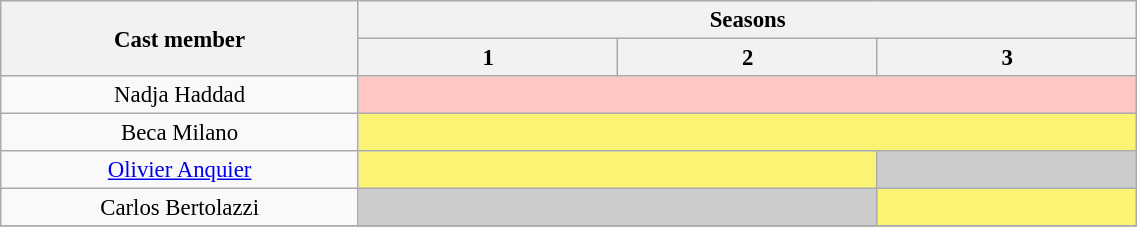<table class="wikitable" style="text-align:center; font-size:95%; width:60%;">
<tr>
<th rowspan=2 width=175>Cast member</th>
<th colspan=3 width=125>Seasons</th>
</tr>
<tr>
<th width=125>1</th>
<th width=125>2</th>
<th width=125>3</th>
</tr>
<tr>
<td>Nadja Haddad</td>
<td colspan=3 bgcolor=FFC6C6></td>
</tr>
<tr>
<td>Beca Milano</td>
<td colspan=3 bgcolor=FBF373></td>
</tr>
<tr>
<td><a href='#'>Olivier Anquier</a></td>
<td colspan=2 bgcolor=FBF373></td>
<td bgcolor=CCCCCC></td>
</tr>
<tr>
<td>Carlos Bertolazzi</td>
<td colspan=2 bgcolor=CCCCCC></td>
<td bgcolor=FBF373></td>
</tr>
<tr>
</tr>
</table>
